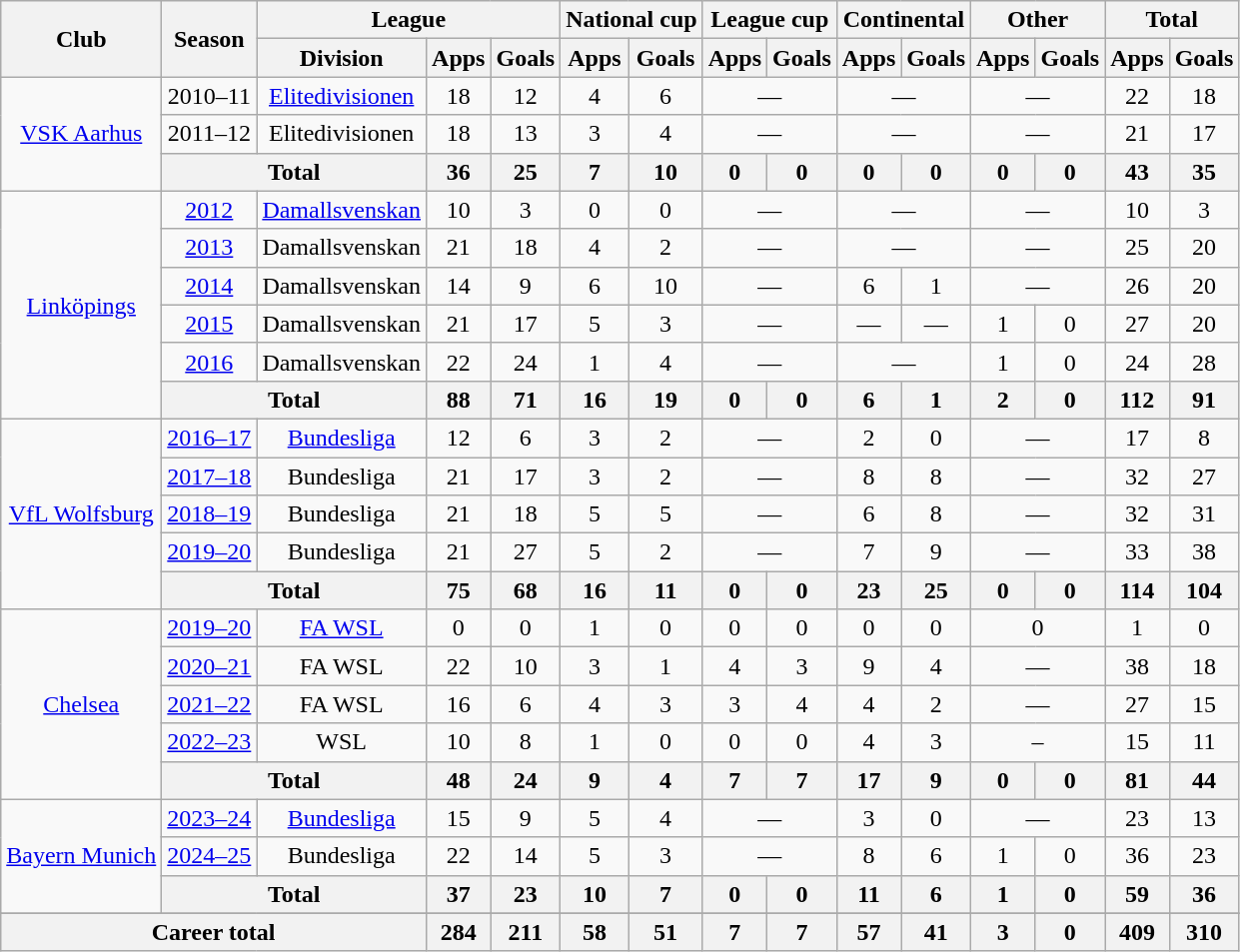<table class="wikitable" style="text-align:center">
<tr>
<th rowspan="2">Club</th>
<th rowspan="2">Season</th>
<th colspan="3">League</th>
<th colspan="2">National cup</th>
<th colspan="2">League cup</th>
<th colspan="2">Continental</th>
<th colspan="2">Other</th>
<th colspan="2">Total</th>
</tr>
<tr>
<th>Division</th>
<th>Apps</th>
<th>Goals</th>
<th>Apps</th>
<th>Goals</th>
<th>Apps</th>
<th>Goals</th>
<th>Apps</th>
<th>Goals</th>
<th>Apps</th>
<th>Goals</th>
<th>Apps</th>
<th>Goals</th>
</tr>
<tr>
<td rowspan="3"><a href='#'>VSK Aarhus</a></td>
<td>2010–11</td>
<td><a href='#'>Elitedivisionen</a></td>
<td>18</td>
<td>12</td>
<td>4</td>
<td>6</td>
<td colspan="2">—</td>
<td colspan="2">—</td>
<td colspan="2">—</td>
<td>22</td>
<td>18</td>
</tr>
<tr>
<td>2011–12</td>
<td>Elitedivisionen</td>
<td>18</td>
<td>13</td>
<td>3</td>
<td>4</td>
<td colspan="2">—</td>
<td colspan="2">—</td>
<td colspan="2">—</td>
<td>21</td>
<td>17</td>
</tr>
<tr>
<th colspan="2">Total</th>
<th>36</th>
<th>25</th>
<th>7</th>
<th>10</th>
<th>0</th>
<th>0</th>
<th>0</th>
<th>0</th>
<th>0</th>
<th>0</th>
<th>43</th>
<th>35</th>
</tr>
<tr>
<td rowspan="6"><a href='#'>Linköpings</a></td>
<td><a href='#'>2012</a></td>
<td><a href='#'>Damallsvenskan</a></td>
<td>10</td>
<td>3</td>
<td>0</td>
<td>0</td>
<td colspan="2">—</td>
<td colspan="2">—</td>
<td colspan="2">—</td>
<td>10</td>
<td>3</td>
</tr>
<tr>
<td><a href='#'>2013</a></td>
<td>Damallsvenskan</td>
<td>21</td>
<td>18</td>
<td>4</td>
<td>2</td>
<td colspan="2">—</td>
<td colspan="2">—</td>
<td colspan="2">—</td>
<td>25</td>
<td>20</td>
</tr>
<tr>
<td><a href='#'>2014</a></td>
<td>Damallsvenskan</td>
<td>14</td>
<td>9</td>
<td>6</td>
<td>10</td>
<td colspan="2">—</td>
<td>6</td>
<td>1</td>
<td colspan="2">—</td>
<td>26</td>
<td>20</td>
</tr>
<tr>
<td><a href='#'>2015</a></td>
<td>Damallsvenskan</td>
<td>21</td>
<td>17</td>
<td>5</td>
<td>3</td>
<td colspan="2">—</td>
<td>—</td>
<td>—</td>
<td>1</td>
<td>0</td>
<td>27</td>
<td>20</td>
</tr>
<tr>
<td><a href='#'>2016</a></td>
<td>Damallsvenskan</td>
<td>22</td>
<td>24</td>
<td>1</td>
<td>4</td>
<td colspan="2">—</td>
<td colspan="2">—</td>
<td>1</td>
<td>0</td>
<td>24</td>
<td>28</td>
</tr>
<tr>
<th colspan="2">Total</th>
<th>88</th>
<th>71</th>
<th>16</th>
<th>19</th>
<th>0</th>
<th>0</th>
<th>6</th>
<th>1</th>
<th>2</th>
<th>0</th>
<th>112</th>
<th>91</th>
</tr>
<tr>
<td rowspan="5"><a href='#'>VfL Wolfsburg</a></td>
<td><a href='#'>2016–17</a></td>
<td><a href='#'>Bundesliga</a></td>
<td>12</td>
<td>6</td>
<td>3</td>
<td>2</td>
<td colspan="2">—</td>
<td>2</td>
<td>0</td>
<td colspan="2">—</td>
<td>17</td>
<td>8</td>
</tr>
<tr>
<td><a href='#'>2017–18</a></td>
<td>Bundesliga</td>
<td>21</td>
<td>17</td>
<td>3</td>
<td>2</td>
<td colspan="2">—</td>
<td>8</td>
<td>8</td>
<td colspan="2">—</td>
<td>32</td>
<td>27</td>
</tr>
<tr>
<td><a href='#'>2018–19</a></td>
<td>Bundesliga</td>
<td>21</td>
<td>18</td>
<td>5</td>
<td>5</td>
<td colspan="2">—</td>
<td>6</td>
<td>8</td>
<td colspan="2">—</td>
<td>32</td>
<td>31</td>
</tr>
<tr>
<td><a href='#'>2019–20</a></td>
<td>Bundesliga</td>
<td>21</td>
<td>27</td>
<td>5</td>
<td>2</td>
<td colspan="2">—</td>
<td>7</td>
<td>9</td>
<td colspan="2">—</td>
<td>33</td>
<td>38</td>
</tr>
<tr>
<th colspan="2">Total</th>
<th>75</th>
<th>68</th>
<th>16</th>
<th>11</th>
<th>0</th>
<th>0</th>
<th>23</th>
<th>25</th>
<th>0</th>
<th>0</th>
<th>114</th>
<th>104</th>
</tr>
<tr>
<td rowspan="5"><a href='#'>Chelsea</a></td>
<td><a href='#'>2019–20</a></td>
<td><a href='#'>FA WSL</a></td>
<td>0</td>
<td>0</td>
<td>1</td>
<td>0</td>
<td>0</td>
<td>0</td>
<td>0</td>
<td>0</td>
<td colspan="2">0</td>
<td>1</td>
<td>0</td>
</tr>
<tr>
<td><a href='#'>2020–21</a></td>
<td>FA WSL</td>
<td>22</td>
<td>10</td>
<td>3</td>
<td>1</td>
<td>4</td>
<td>3</td>
<td>9</td>
<td>4</td>
<td colspan="2">—</td>
<td>38</td>
<td>18</td>
</tr>
<tr>
<td><a href='#'>2021–22</a></td>
<td>FA WSL</td>
<td>16</td>
<td>6</td>
<td>4</td>
<td>3</td>
<td>3</td>
<td>4</td>
<td>4</td>
<td>2</td>
<td colspan="2">—</td>
<td>27</td>
<td>15</td>
</tr>
<tr>
<td><a href='#'>2022–23</a></td>
<td>WSL</td>
<td>10</td>
<td>8</td>
<td>1</td>
<td>0</td>
<td>0</td>
<td>0</td>
<td>4</td>
<td>3</td>
<td colspan="2">–</td>
<td>15</td>
<td>11</td>
</tr>
<tr>
<th colspan="2">Total</th>
<th>48</th>
<th>24</th>
<th>9</th>
<th>4</th>
<th>7</th>
<th>7</th>
<th>17</th>
<th>9</th>
<th>0</th>
<th>0</th>
<th>81</th>
<th>44</th>
</tr>
<tr>
<td rowspan="3"><a href='#'>Bayern Munich</a></td>
<td><a href='#'>2023–24</a></td>
<td><a href='#'>Bundesliga</a></td>
<td>15</td>
<td>9</td>
<td>5</td>
<td>4</td>
<td colspan="2">—</td>
<td>3</td>
<td>0</td>
<td colspan="2">—</td>
<td>23</td>
<td>13</td>
</tr>
<tr>
<td><a href='#'>2024–25</a></td>
<td>Bundesliga</td>
<td>22</td>
<td>14</td>
<td>5</td>
<td>3</td>
<td colspan="2">—</td>
<td>8</td>
<td>6</td>
<td>1</td>
<td>0</td>
<td>36</td>
<td>23</td>
</tr>
<tr>
<th colspan="2">Total</th>
<th>37</th>
<th>23</th>
<th>10</th>
<th>7</th>
<th>0</th>
<th>0</th>
<th>11</th>
<th>6</th>
<th>1</th>
<th>0</th>
<th>59</th>
<th>36</th>
</tr>
<tr>
</tr>
<tr>
<th colspan="3">Career total</th>
<th>284</th>
<th>211</th>
<th>58</th>
<th>51</th>
<th>7</th>
<th>7</th>
<th>57</th>
<th>41</th>
<th>3</th>
<th>0</th>
<th>409</th>
<th>310</th>
</tr>
</table>
